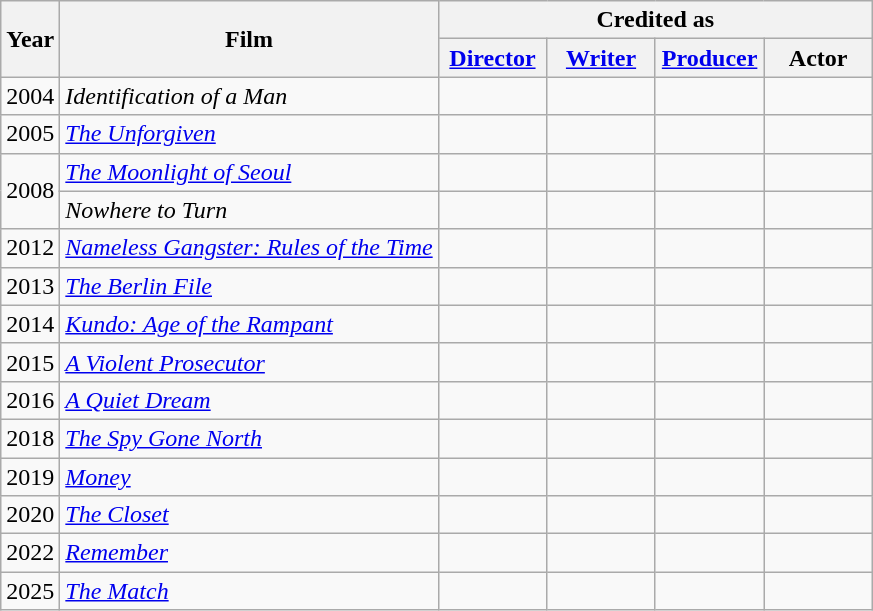<table class="wikitable sortable">
<tr>
<th rowspan="2">Year</th>
<th rowspan="2">Film</th>
<th colspan="4">Credited as</th>
</tr>
<tr>
<th width=65><a href='#'>Director</a></th>
<th width=65><a href='#'>Writer</a></th>
<th width=65><a href='#'>Producer</a></th>
<th width=65>Actor</th>
</tr>
<tr>
<td>2004</td>
<td><em>Identification of a Man</em></td>
<td></td>
<td></td>
<td></td>
<td></td>
</tr>
<tr>
<td>2005</td>
<td><em><a href='#'>The Unforgiven</a></em></td>
<td></td>
<td></td>
<td></td>
<td></td>
</tr>
<tr>
<td rowspan="2">2008</td>
<td><em><a href='#'>The Moonlight of Seoul</a></em></td>
<td></td>
<td></td>
<td></td>
<td></td>
</tr>
<tr>
<td><em>Nowhere to Turn</em></td>
<td></td>
<td></td>
<td></td>
<td></td>
</tr>
<tr>
<td>2012</td>
<td><em><a href='#'>Nameless Gangster: Rules of the Time</a></em></td>
<td></td>
<td></td>
<td></td>
<td></td>
</tr>
<tr>
<td>2013</td>
<td><em><a href='#'>The Berlin File</a></em></td>
<td></td>
<td></td>
<td></td>
<td></td>
</tr>
<tr>
<td>2014</td>
<td><em><a href='#'>Kundo: Age of the Rampant</a> </em></td>
<td></td>
<td></td>
<td></td>
<td></td>
</tr>
<tr>
<td>2015</td>
<td><em><a href='#'>A Violent Prosecutor</a> </em></td>
<td></td>
<td></td>
<td></td>
<td></td>
</tr>
<tr>
<td>2016</td>
<td><em><a href='#'>A Quiet Dream</a></em></td>
<td></td>
<td></td>
<td></td>
<td></td>
</tr>
<tr>
<td>2018</td>
<td><em><a href='#'>The Spy Gone North</a></em></td>
<td></td>
<td></td>
<td></td>
<td></td>
</tr>
<tr>
<td>2019</td>
<td><em><a href='#'>Money</a> </em></td>
<td></td>
<td></td>
<td></td>
<td></td>
</tr>
<tr>
<td>2020</td>
<td><em><a href='#'>The Closet</a> </em></td>
<td></td>
<td></td>
<td></td>
<td></td>
</tr>
<tr>
<td>2022</td>
<td><em><a href='#'>Remember</a> </em></td>
<td></td>
<td></td>
<td></td>
<td></td>
</tr>
<tr>
<td>2025</td>
<td><em><a href='#'>The Match</a> </em></td>
<td></td>
<td></td>
<td></td>
<td></td>
</tr>
</table>
